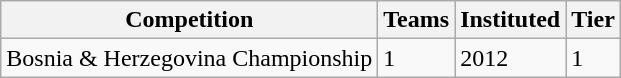<table class="wikitable">
<tr>
<th>Competition</th>
<th>Teams</th>
<th>Instituted</th>
<th>Tier</th>
</tr>
<tr>
<td>Bosnia & Herzegovina Championship</td>
<td>1</td>
<td>2012</td>
<td>1</td>
</tr>
</table>
